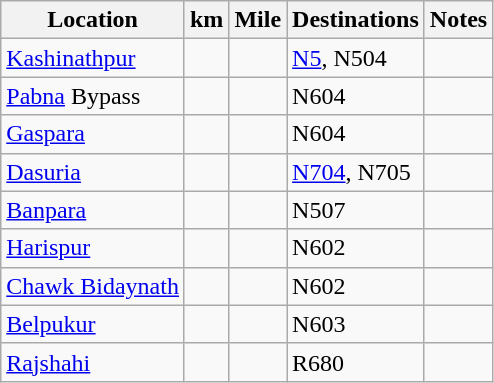<table class=wikitable>
<tr>
<th scope=col>Location</th>
<th scope=col>km</th>
<th scope=col>Mile</th>
<th scope=col>Destinations</th>
<th scope=col>Notes</th>
</tr>
<tr>
<td><a href='#'>Kashinathpur</a></td>
<td></td>
<td></td>
<td><a href='#'>N5</a>, N504</td>
<td></td>
</tr>
<tr>
<td><a href='#'>Pabna</a> Bypass</td>
<td></td>
<td></td>
<td>N604</td>
<td></td>
</tr>
<tr>
<td><a href='#'>Gaspara</a></td>
<td></td>
<td></td>
<td>N604</td>
<td></td>
</tr>
<tr>
<td><a href='#'>Dasuria</a></td>
<td></td>
<td></td>
<td><a href='#'>N704</a>, N705</td>
<td></td>
</tr>
<tr>
<td><a href='#'>Banpara</a></td>
<td></td>
<td></td>
<td>N507</td>
<td></td>
</tr>
<tr>
<td><a href='#'>Harispur</a></td>
<td></td>
<td></td>
<td>N602</td>
<td></td>
</tr>
<tr>
<td><a href='#'>Chawk Bidaynath</a></td>
<td></td>
<td></td>
<td>N602</td>
<td></td>
</tr>
<tr>
<td><a href='#'>Belpukur</a></td>
<td></td>
<td></td>
<td>N603</td>
<td></td>
</tr>
<tr>
<td><a href='#'>Rajshahi</a></td>
<td></td>
<td></td>
<td>R680</td>
<td></td>
</tr>
</table>
